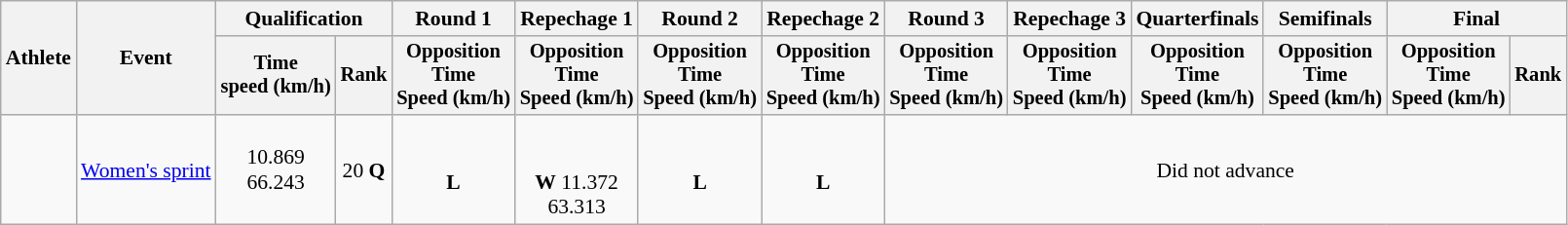<table class=wikitable style=font-size:90%>
<tr>
<th rowspan=2>Athlete</th>
<th rowspan=2>Event</th>
<th colspan=2>Qualification</th>
<th>Round 1</th>
<th>Repechage 1</th>
<th>Round 2</th>
<th>Repechage 2</th>
<th>Round 3</th>
<th>Repechage 3</th>
<th>Quarterfinals</th>
<th>Semifinals</th>
<th colspan=2>Final</th>
</tr>
<tr style=font-size:95%>
<th>Time<br>speed (km/h)</th>
<th>Rank</th>
<th>Opposition<br>Time<br>Speed (km/h)</th>
<th>Opposition<br>Time<br>Speed (km/h)</th>
<th>Opposition<br>Time<br>Speed (km/h)</th>
<th>Opposition<br>Time<br>Speed (km/h)</th>
<th>Opposition<br>Time<br>Speed (km/h)</th>
<th>Opposition<br>Time<br>Speed (km/h)</th>
<th>Opposition<br>Time<br>Speed (km/h)</th>
<th>Opposition<br>Time<br>Speed (km/h)</th>
<th>Opposition<br>Time<br>Speed (km/h)</th>
<th>Rank</th>
</tr>
<tr align=center>
<td align=left></td>
<td align=left><a href='#'>Women's sprint</a></td>
<td>10.869<br>66.243</td>
<td>20 <strong>Q</strong></td>
<td><br><strong>L</strong></td>
<td><br><br><strong>W</strong> 11.372<br>63.313</td>
<td><br><strong>L</strong></td>
<td><br><strong>L</strong></td>
<td colspan=6>Did not advance</td>
</tr>
</table>
